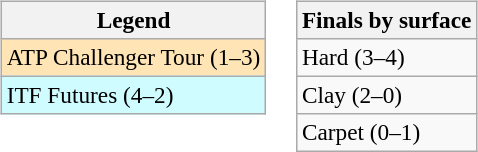<table>
<tr valign=top>
<td><br><table class="wikitable" style=font-size:97%>
<tr>
<th>Legend</th>
</tr>
<tr style="background:moccasin;">
<td>ATP Challenger Tour (1–3)</td>
</tr>
<tr style="background:#cffcff;">
<td>ITF Futures (4–2)</td>
</tr>
</table>
</td>
<td><br><table class="wikitable" style=font-size:97%>
<tr>
<th>Finals by surface</th>
</tr>
<tr>
<td>Hard (3–4)</td>
</tr>
<tr>
<td>Clay (2–0)</td>
</tr>
<tr>
<td>Carpet (0–1)</td>
</tr>
</table>
</td>
</tr>
</table>
